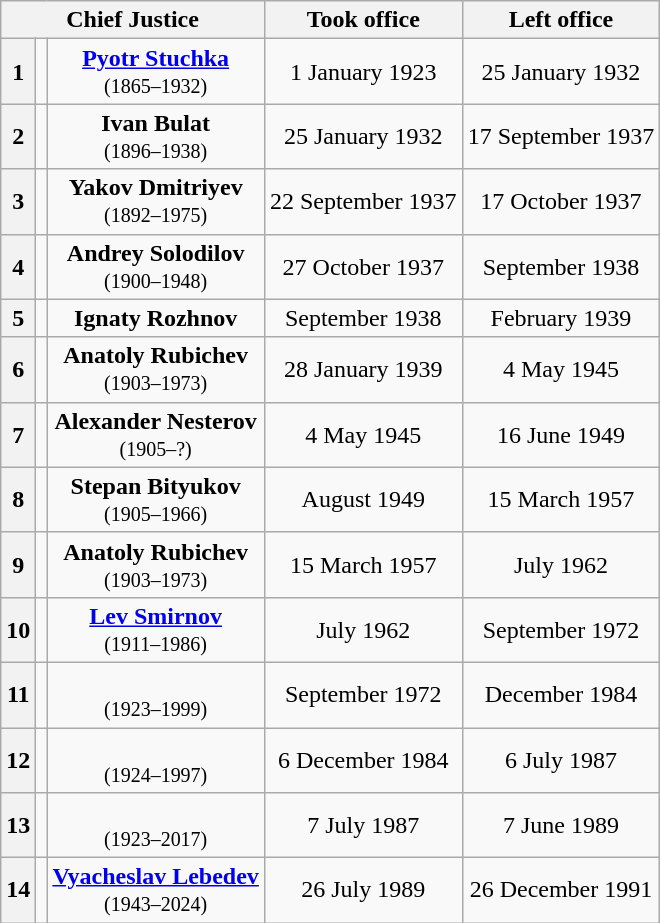<table class="wikitable" style="text-align: center;">
<tr>
<th colspan="3">Chief Justice</th>
<th>Took office</th>
<th>Left office</th>
</tr>
<tr>
<th>1</th>
<td></td>
<td><strong><a href='#'>Pyotr Stuchka</a></strong><br><small>(1865–1932)</small></td>
<td>1 January 1923</td>
<td>25 January 1932</td>
</tr>
<tr>
<th>2</th>
<td></td>
<td><strong>Ivan Bulat</strong><br><small>(1896–1938)</small></td>
<td>25 January 1932</td>
<td>17 September 1937</td>
</tr>
<tr>
<th>3</th>
<td></td>
<td><strong>Yakov Dmitriyev</strong><br><small>(1892–1975)</small></td>
<td>22 September 1937</td>
<td>17 October 1937</td>
</tr>
<tr>
<th>4</th>
<td></td>
<td><strong>Andrey Solodilov</strong><br><small>(1900–1948)</small></td>
<td>27 October 1937</td>
<td>September 1938</td>
</tr>
<tr>
<th>5</th>
<td></td>
<td><strong>Ignaty Rozhnov</strong></td>
<td>September 1938</td>
<td>February 1939</td>
</tr>
<tr>
<th>6</th>
<td></td>
<td><strong>Anatoly Rubichev</strong><br><small>(1903–1973)</small></td>
<td>28 January 1939</td>
<td>4 May 1945</td>
</tr>
<tr>
<th>7</th>
<td></td>
<td><strong>Alexander Nesterov</strong><br><small>(1905–?)</small></td>
<td>4 May 1945</td>
<td>16 June 1949</td>
</tr>
<tr>
<th>8</th>
<td></td>
<td><strong>Stepan Bityukov</strong><br><small>(1905–1966)</small></td>
<td>August 1949</td>
<td>15 March 1957</td>
</tr>
<tr>
<th>9</th>
<td></td>
<td><strong>Anatoly Rubichev</strong><br><small>(1903–1973)</small></td>
<td>15 March 1957</td>
<td>July 1962</td>
</tr>
<tr>
<th>10</th>
<td></td>
<td><strong><a href='#'>Lev Smirnov</a></strong><br><small>(1911–1986)</small></td>
<td>July 1962</td>
<td>September 1972</td>
</tr>
<tr>
<th>11</th>
<td></td>
<td><strong></strong><br><small>(1923–1999)</small></td>
<td>September 1972</td>
<td>December 1984</td>
</tr>
<tr>
<th>12</th>
<td></td>
<td><strong></strong><br><small>(1924–1997)</small></td>
<td>6 December 1984</td>
<td>6 July 1987</td>
</tr>
<tr>
<th>13</th>
<td></td>
<td><strong></strong><br><small>(1923–2017)</small></td>
<td>7 July 1987</td>
<td>7 June 1989</td>
</tr>
<tr>
<th>14</th>
<td></td>
<td><strong><a href='#'>Vyacheslav Lebedev</a></strong><br><small>(1943–2024)</small></td>
<td>26 July 1989</td>
<td>26 December 1991</td>
</tr>
</table>
